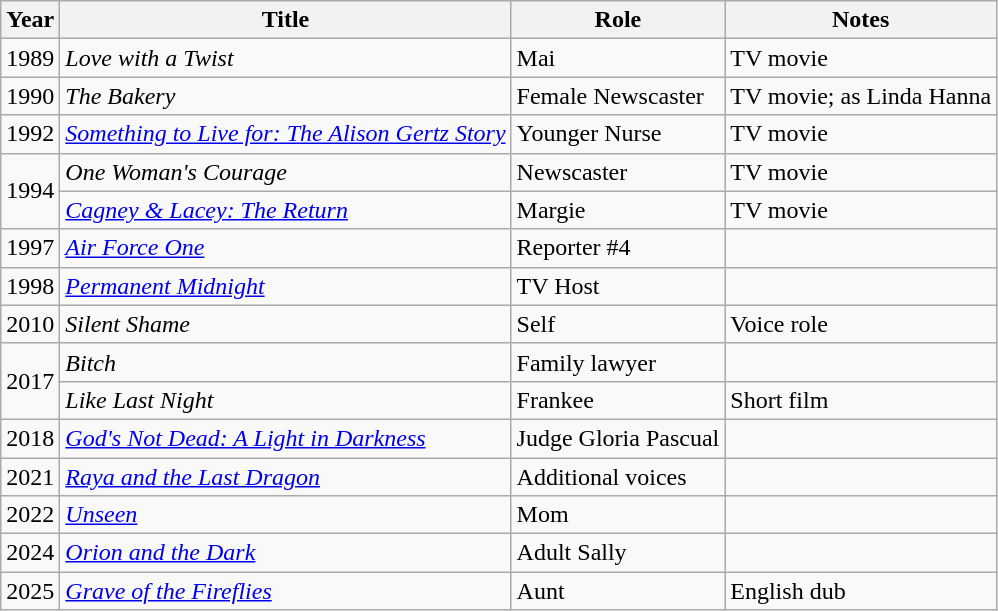<table class = "wikitable unsortable">
<tr>
<th>Year</th>
<th>Title</th>
<th>Role</th>
<th>Notes</th>
</tr>
<tr>
<td>1989</td>
<td><em>Love with a Twist</em></td>
<td>Mai</td>
<td>TV movie</td>
</tr>
<tr>
<td>1990</td>
<td><em>The Bakery</em></td>
<td>Female Newscaster</td>
<td>TV movie; as Linda Hanna</td>
</tr>
<tr>
<td>1992</td>
<td><em><a href='#'>Something to Live for: The Alison Gertz Story</a></em></td>
<td>Younger Nurse</td>
<td>TV movie</td>
</tr>
<tr>
<td rowspan="2">1994</td>
<td><em>One Woman's Courage</em></td>
<td>Newscaster</td>
<td>TV movie</td>
</tr>
<tr>
<td><em><a href='#'>Cagney & Lacey: The Return</a></em></td>
<td>Margie</td>
<td>TV movie</td>
</tr>
<tr>
<td>1997</td>
<td><em><a href='#'>Air Force One</a></em></td>
<td>Reporter #4</td>
<td></td>
</tr>
<tr>
<td>1998</td>
<td><em><a href='#'>Permanent Midnight</a></em></td>
<td>TV Host</td>
<td></td>
</tr>
<tr>
<td>2010</td>
<td><em>Silent Shame</em></td>
<td>Self</td>
<td>Voice role</td>
</tr>
<tr>
<td rowspan="2">2017</td>
<td><em>Bitch</em></td>
<td>Family lawyer</td>
<td></td>
</tr>
<tr>
<td><em>Like Last Night</em></td>
<td>Frankee</td>
<td>Short film</td>
</tr>
<tr>
<td>2018</td>
<td><em><a href='#'>God's Not Dead: A Light in Darkness</a></em></td>
<td>Judge Gloria Pascual</td>
<td></td>
</tr>
<tr>
<td>2021</td>
<td><em><a href='#'>Raya and the Last Dragon</a></em></td>
<td>Additional voices</td>
<td></td>
</tr>
<tr>
<td>2022</td>
<td><em><a href='#'>Unseen</a></em></td>
<td>Mom</td>
<td></td>
</tr>
<tr>
<td>2024</td>
<td><em><a href='#'>Orion and the Dark</a></em></td>
<td>Adult Sally</td>
<td></td>
</tr>
<tr>
<td>2025</td>
<td><em><a href='#'>Grave of the Fireflies</a></em></td>
<td>Aunt</td>
<td>English dub</td>
</tr>
</table>
